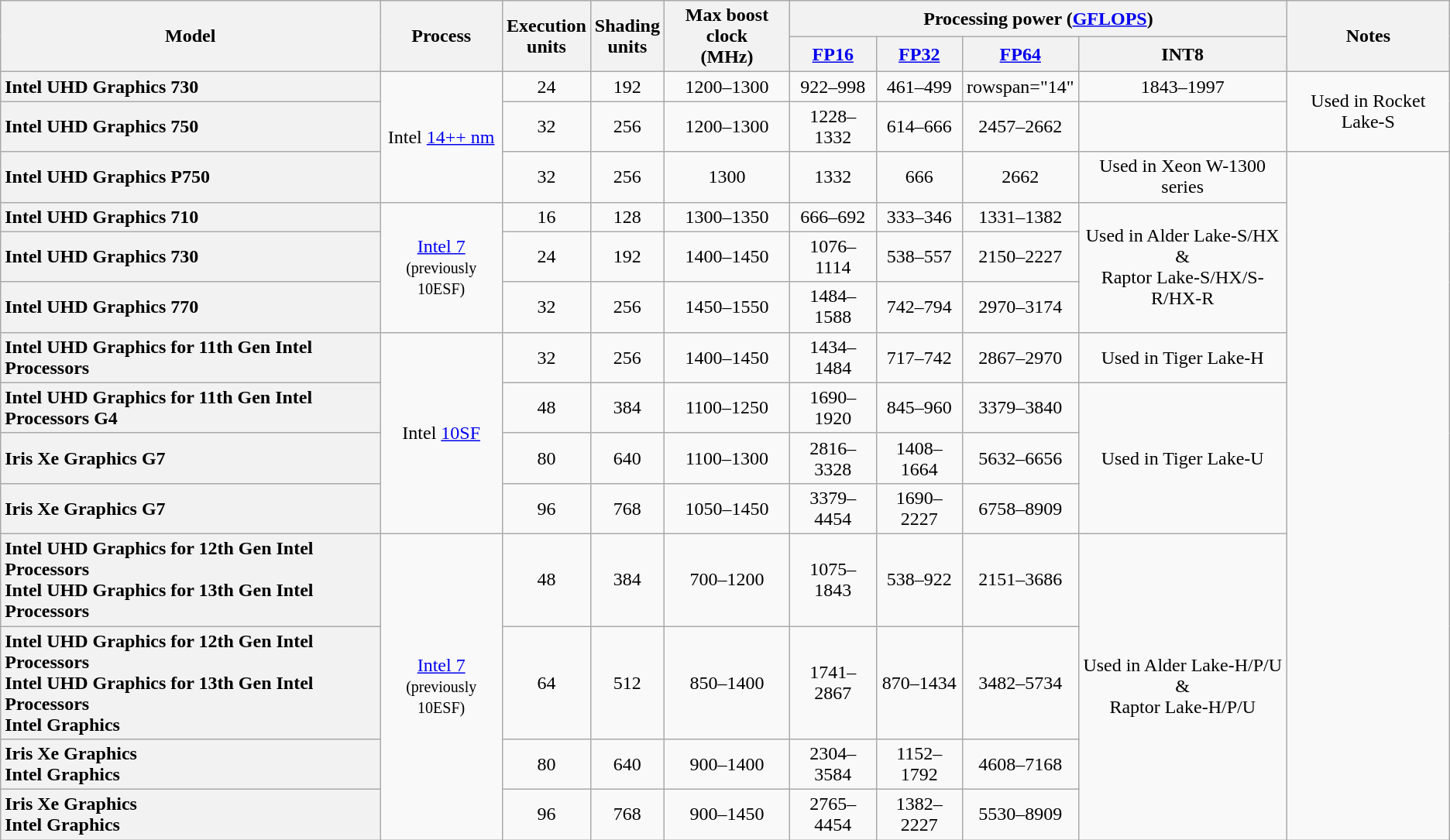<table class="wikitable" style="text-align:center;">
<tr>
<th rowspan="2">Model</th>
<th rowspan="2">Process</th>
<th rowspan="2">Execution <br>units</th>
<th rowspan="2">Shading <br>units</th>
<th rowspan="2">Max boost clock <br>(MHz)</th>
<th colspan="4">Processing power (<a href='#'>GFLOPS</a>)</th>
<th rowspan="2">Notes</th>
</tr>
<tr>
<th><a href='#'>FP16</a></th>
<th><a href='#'>FP32</a></th>
<th><a href='#'>FP64</a></th>
<th>INT8</th>
</tr>
<tr>
<th style="text-align:left;">Intel UHD Graphics 730</th>
<td rowspan="3">Intel <a href='#'>14++ nm</a></td>
<td>24</td>
<td>192</td>
<td>1200–1300</td>
<td>922–998</td>
<td>461–499</td>
<td>rowspan="14" </td>
<td>1843–1997</td>
<td rowspan="2">Used in Rocket Lake-S</td>
</tr>
<tr>
<th style="text-align:left;">Intel UHD Graphics 750</th>
<td>32</td>
<td>256</td>
<td>1200–1300</td>
<td>1228–1332</td>
<td>614–666</td>
<td>2457–2662</td>
</tr>
<tr>
<th style="text-align:left;">Intel UHD Graphics P750</th>
<td>32</td>
<td>256</td>
<td>1300</td>
<td>1332</td>
<td>666</td>
<td>2662</td>
<td>Used in Xeon W-1300 series</td>
</tr>
<tr>
<th style="text-align:left;">Intel UHD Graphics 710</th>
<td rowspan="3"><a href='#'>Intel 7</a><br><small>(previously 10ESF)</small></td>
<td>16</td>
<td>128</td>
<td>1300–1350</td>
<td>666–692</td>
<td>333–346</td>
<td>1331–1382</td>
<td rowspan="3">Used in Alder Lake-S/HX &<br> Raptor Lake-S/HX/S-R/HX-R</td>
</tr>
<tr>
<th style="text-align:left;">Intel UHD Graphics 730</th>
<td>24</td>
<td>192</td>
<td>1400–1450</td>
<td>1076–1114</td>
<td>538–557</td>
<td>2150–2227</td>
</tr>
<tr>
<th style="text-align:left;">Intel UHD Graphics 770</th>
<td>32</td>
<td>256</td>
<td>1450–1550</td>
<td>1484–1588</td>
<td>742–794</td>
<td>2970–3174</td>
</tr>
<tr>
<th style="text-align:left;">Intel UHD Graphics for 11th Gen Intel Processors</th>
<td rowspan="4">Intel <a href='#'>10SF</a></td>
<td>32</td>
<td>256</td>
<td>1400–1450</td>
<td>1434–1484</td>
<td>717–742</td>
<td>2867–2970</td>
<td>Used in Tiger Lake-H</td>
</tr>
<tr>
<th style="text-align:left;">Intel UHD Graphics for 11th Gen Intel Processors G4</th>
<td>48</td>
<td>384</td>
<td>1100–1250</td>
<td>1690–1920</td>
<td>845–960</td>
<td>3379–3840</td>
<td rowspan="3">Used in Tiger Lake-U</td>
</tr>
<tr>
<th style="text-align:left;">Iris Xe Graphics G7</th>
<td>80</td>
<td>640</td>
<td>1100–1300</td>
<td>2816–3328</td>
<td>1408–1664</td>
<td>5632–6656</td>
</tr>
<tr>
<th style="text-align:left;">Iris Xe Graphics G7</th>
<td>96</td>
<td>768</td>
<td>1050–1450</td>
<td>3379–4454</td>
<td>1690–2227</td>
<td>6758–8909</td>
</tr>
<tr>
<th style="text-align:left;">Intel UHD Graphics for 12th Gen Intel Processors <br> Intel UHD Graphics for 13th Gen Intel Processors</th>
<td rowspan="4"><a href='#'>Intel 7</a><br><small>(previously 10ESF)</small></td>
<td>48</td>
<td>384</td>
<td>700–1200</td>
<td>1075–1843</td>
<td>538–922</td>
<td>2151–3686</td>
<td rowspan="4">Used in Alder Lake-H/P/U &<br> Raptor Lake-H/P/U</td>
</tr>
<tr>
<th style="text-align:left;">Intel UHD Graphics for 12th Gen Intel Processors <br> Intel UHD Graphics for 13th Gen Intel Processors <br> Intel Graphics</th>
<td>64</td>
<td>512</td>
<td>850–1400</td>
<td>1741–2867</td>
<td>870–1434</td>
<td>3482–5734</td>
</tr>
<tr>
<th style="text-align:left;">Iris Xe Graphics <br> Intel Graphics</th>
<td>80</td>
<td>640</td>
<td>900–1400</td>
<td>2304–3584</td>
<td>1152–1792</td>
<td>4608–7168</td>
</tr>
<tr>
<th style="text-align:left;">Iris Xe Graphics <br> Intel Graphics</th>
<td>96</td>
<td>768</td>
<td>900–1450</td>
<td>2765–4454</td>
<td>1382–2227</td>
<td>5530–8909</td>
</tr>
</table>
